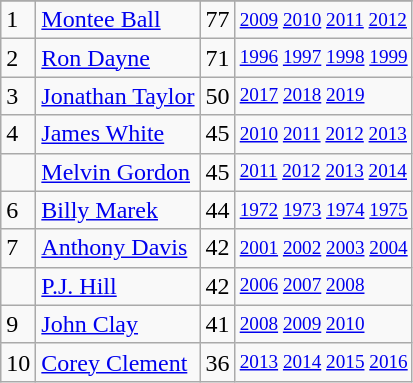<table class="wikitable">
<tr>
</tr>
<tr>
<td>1</td>
<td><a href='#'>Montee Ball</a></td>
<td>77</td>
<td style="font-size:80%;"><a href='#'>2009</a> <a href='#'>2010</a> <a href='#'>2011</a> <a href='#'>2012</a></td>
</tr>
<tr>
<td>2</td>
<td><a href='#'>Ron Dayne</a></td>
<td>71</td>
<td style="font-size:80%;"><a href='#'>1996</a> <a href='#'>1997</a> <a href='#'>1998</a> <a href='#'>1999</a></td>
</tr>
<tr>
<td>3</td>
<td><a href='#'>Jonathan Taylor</a></td>
<td>50</td>
<td style="font-size:80%;"><a href='#'>2017</a> <a href='#'>2018</a> <a href='#'>2019</a></td>
</tr>
<tr>
<td>4</td>
<td><a href='#'>James White</a></td>
<td>45</td>
<td style="font-size:80%;"><a href='#'>2010</a> <a href='#'>2011</a> <a href='#'>2012</a> <a href='#'>2013</a></td>
</tr>
<tr>
<td></td>
<td><a href='#'>Melvin Gordon</a></td>
<td>45</td>
<td style="font-size:80%;"><a href='#'>2011</a> <a href='#'>2012</a> <a href='#'>2013</a> <a href='#'>2014</a></td>
</tr>
<tr>
<td>6</td>
<td><a href='#'>Billy Marek</a></td>
<td>44</td>
<td style="font-size:80%;"><a href='#'>1972</a> <a href='#'>1973</a> <a href='#'>1974</a> <a href='#'>1975</a></td>
</tr>
<tr>
<td>7</td>
<td><a href='#'>Anthony Davis</a></td>
<td>42</td>
<td style="font-size:80%;"><a href='#'>2001</a> <a href='#'>2002</a> <a href='#'>2003</a> <a href='#'>2004</a></td>
</tr>
<tr>
<td></td>
<td><a href='#'>P.J. Hill</a></td>
<td>42</td>
<td style="font-size:80%;"><a href='#'>2006</a> <a href='#'>2007</a> <a href='#'>2008</a></td>
</tr>
<tr>
<td>9</td>
<td><a href='#'>John Clay</a></td>
<td>41</td>
<td style="font-size:80%;"><a href='#'>2008</a> <a href='#'>2009</a> <a href='#'>2010</a></td>
</tr>
<tr>
<td>10</td>
<td><a href='#'>Corey Clement</a></td>
<td>36</td>
<td style="font-size:80%;"><a href='#'>2013</a> <a href='#'>2014</a> <a href='#'>2015</a> <a href='#'>2016</a></td>
</tr>
</table>
